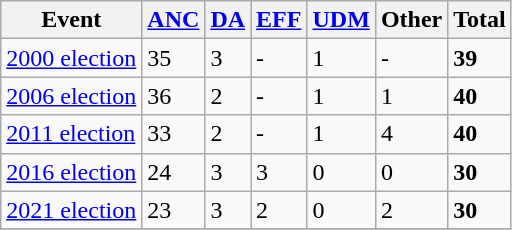<table class="wikitable">
<tr>
<th>Event</th>
<th><a href='#'>ANC</a></th>
<th><a href='#'>DA</a></th>
<th><a href='#'>EFF</a></th>
<th><a href='#'>UDM</a></th>
<th>Other</th>
<th>Total</th>
</tr>
<tr>
<td><a href='#'>2000 election</a></td>
<td>35</td>
<td>3</td>
<td>-</td>
<td>1</td>
<td>-</td>
<td><strong>39</strong></td>
</tr>
<tr>
<td><a href='#'>2006 election</a></td>
<td>36</td>
<td>2</td>
<td>-</td>
<td>1</td>
<td>1</td>
<td><strong>40</strong></td>
</tr>
<tr>
<td><a href='#'>2011 election</a></td>
<td>33</td>
<td>2</td>
<td>-</td>
<td>1</td>
<td>4</td>
<td><strong>40</strong></td>
</tr>
<tr>
<td><a href='#'>2016 election</a></td>
<td>24</td>
<td>3</td>
<td>3</td>
<td>0</td>
<td>0</td>
<td><strong>30</strong></td>
</tr>
<tr>
<td><a href='#'>2021 election</a></td>
<td>23</td>
<td>3</td>
<td>2</td>
<td>0</td>
<td>2</td>
<td><strong>30</strong></td>
</tr>
<tr>
</tr>
</table>
